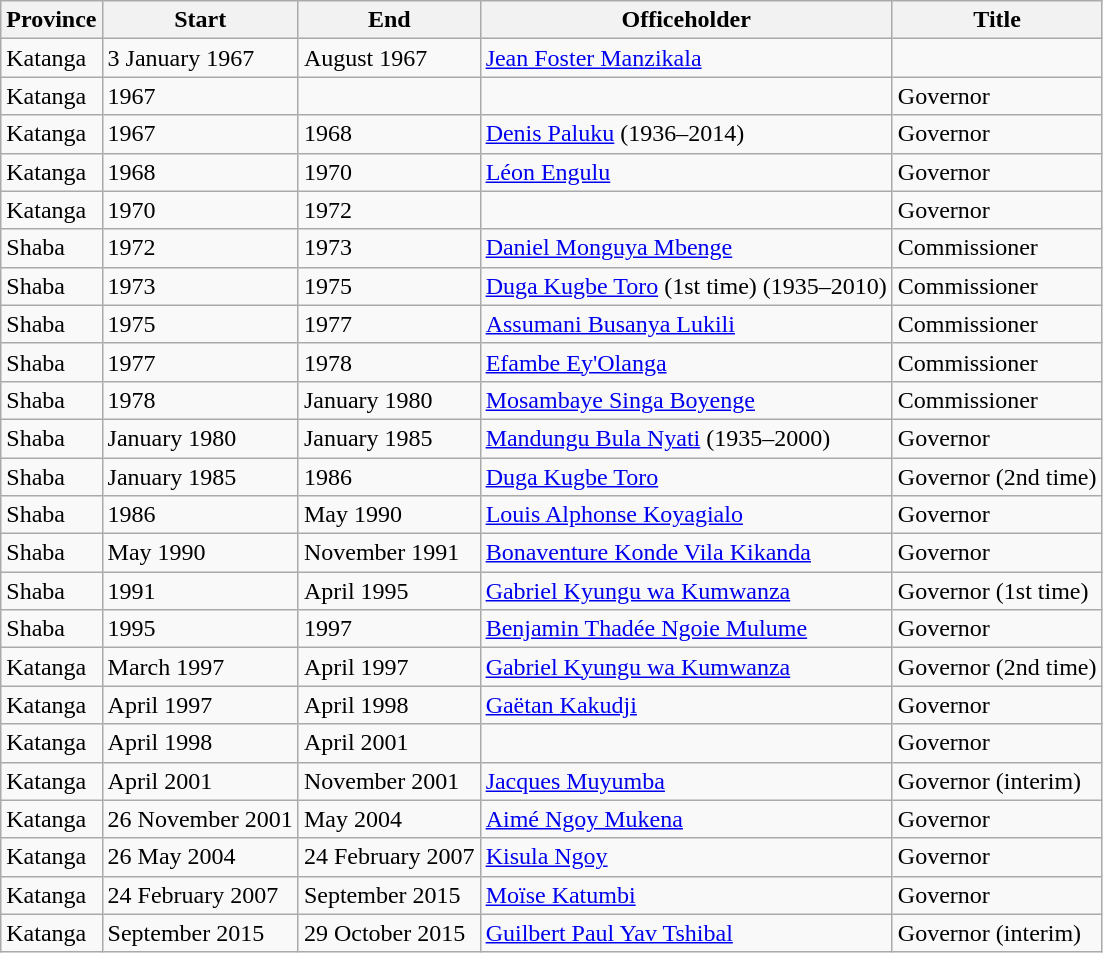<table class=wikitable sortable>
<tr>
<th>Province</th>
<th>Start</th>
<th>End</th>
<th>Officeholder</th>
<th>Title</th>
</tr>
<tr>
<td>Katanga</td>
<td>3 January 1967</td>
<td>August 1967</td>
<td><a href='#'>Jean Foster Manzikala</a></td>
</tr>
<tr>
<td>Katanga</td>
<td>1967</td>
<td></td>
<td></td>
<td>Governor</td>
</tr>
<tr>
<td>Katanga</td>
<td>1967</td>
<td>1968</td>
<td><a href='#'>Denis Paluku</a> (1936–2014)</td>
<td>Governor</td>
</tr>
<tr>
<td>Katanga</td>
<td>1968</td>
<td>1970</td>
<td><a href='#'>Léon Engulu</a></td>
<td>Governor</td>
</tr>
<tr>
<td>Katanga</td>
<td>1970</td>
<td>1972</td>
<td></td>
<td>Governor</td>
</tr>
<tr>
<td>Shaba</td>
<td>1972</td>
<td>1973</td>
<td><a href='#'>Daniel Monguya Mbenge</a></td>
<td>Commissioner</td>
</tr>
<tr>
<td>Shaba</td>
<td>1973</td>
<td>1975</td>
<td><a href='#'>Duga Kugbe Toro</a> (1st time) (1935–2010)</td>
<td>Commissioner</td>
</tr>
<tr>
<td>Shaba</td>
<td>1975</td>
<td>1977</td>
<td><a href='#'>Assumani Busanya Lukili</a></td>
<td>Commissioner</td>
</tr>
<tr>
<td>Shaba</td>
<td>1977</td>
<td>1978</td>
<td><a href='#'>Efambe Ey'Olanga</a></td>
<td>Commissioner</td>
</tr>
<tr>
<td>Shaba</td>
<td>1978</td>
<td>January 1980</td>
<td><a href='#'>Mosambaye Singa Boyenge</a></td>
<td>Commissioner</td>
</tr>
<tr>
<td>Shaba</td>
<td>January 1980</td>
<td>January 1985</td>
<td><a href='#'>Mandungu Bula Nyati</a> (1935–2000)</td>
<td>Governor</td>
</tr>
<tr>
<td>Shaba</td>
<td>January 1985</td>
<td>1986</td>
<td><a href='#'>Duga Kugbe Toro</a></td>
<td>Governor (2nd time)</td>
</tr>
<tr>
<td>Shaba</td>
<td>1986</td>
<td>May 1990</td>
<td><a href='#'>Louis Alphonse Koyagialo</a></td>
<td>Governor</td>
</tr>
<tr>
<td>Shaba</td>
<td>May 1990</td>
<td>November 1991</td>
<td><a href='#'>Bonaventure Konde Vila Kikanda</a></td>
<td>Governor</td>
</tr>
<tr>
<td>Shaba</td>
<td>1991</td>
<td>April 1995</td>
<td><a href='#'>Gabriel Kyungu wa Kumwanza</a></td>
<td>Governor (1st time)</td>
</tr>
<tr>
<td>Shaba</td>
<td>1995</td>
<td>1997</td>
<td><a href='#'>Benjamin Thadée Ngoie Mulume</a></td>
<td>Governor</td>
</tr>
<tr>
<td>Katanga</td>
<td>March 1997</td>
<td>April 1997</td>
<td><a href='#'>Gabriel Kyungu wa Kumwanza</a></td>
<td>Governor (2nd time)</td>
</tr>
<tr>
<td>Katanga</td>
<td>April 1997</td>
<td>April 1998</td>
<td><a href='#'>Gaëtan Kakudji</a></td>
<td>Governor</td>
</tr>
<tr>
<td>Katanga</td>
<td>April 1998</td>
<td>April 2001</td>
<td></td>
<td>Governor</td>
</tr>
<tr>
<td>Katanga</td>
<td>April 2001</td>
<td>November 2001</td>
<td><a href='#'>Jacques Muyumba</a></td>
<td>Governor (interim)</td>
</tr>
<tr>
<td>Katanga</td>
<td>26 November 2001</td>
<td>May 2004</td>
<td><a href='#'>Aimé Ngoy Mukena</a></td>
<td>Governor</td>
</tr>
<tr>
<td>Katanga</td>
<td>26 May 2004</td>
<td>24 February 2007</td>
<td><a href='#'>Kisula Ngoy</a></td>
<td>Governor</td>
</tr>
<tr>
<td>Katanga</td>
<td>24 February 2007</td>
<td>September 2015</td>
<td><a href='#'>Moïse Katumbi</a></td>
<td>Governor</td>
</tr>
<tr>
<td>Katanga</td>
<td>September 2015</td>
<td>29 October 2015</td>
<td><a href='#'>Guilbert Paul Yav Tshibal</a></td>
<td>Governor (interim)</td>
</tr>
</table>
